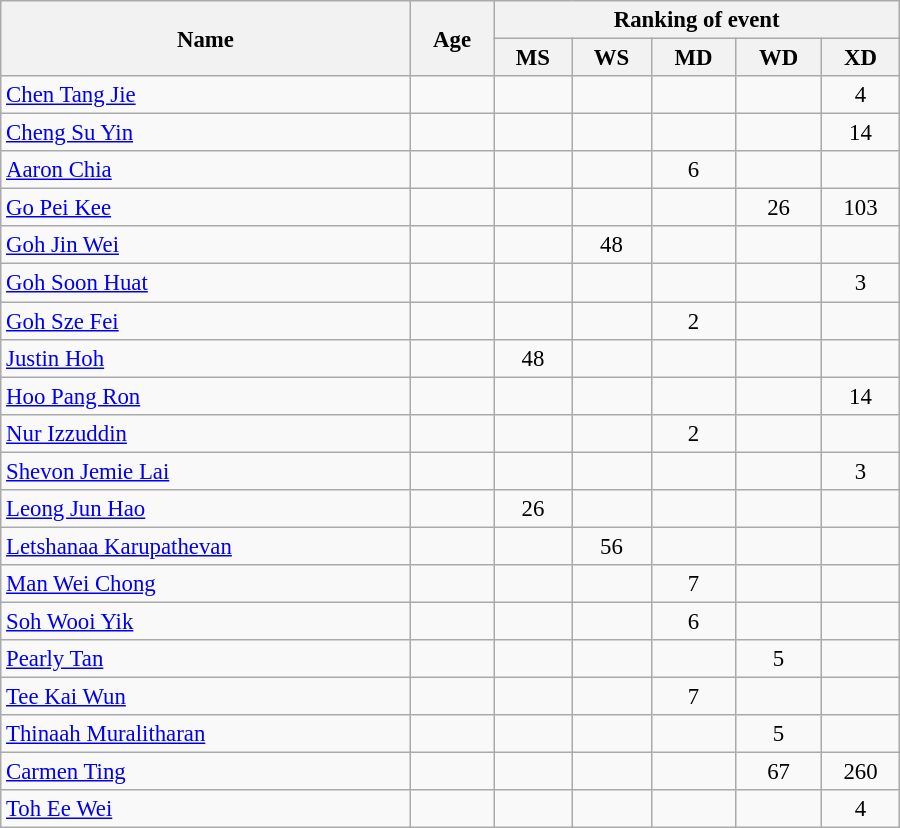<table class="wikitable" style="width:600px; font-size:95%; text-align:center">
<tr>
<th rowspan="2" align="left">Name</th>
<th rowspan="2" align="left">Age</th>
<th colspan="5" align="center">Ranking of event</th>
</tr>
<tr>
<th align="left">MS</th>
<th align="left">WS</th>
<th align="left">MD</th>
<th align="left">WD</th>
<th align="left">XD</th>
</tr>
<tr>
<td align="left"><a href='#'>Chen Tang Jie</a></td>
<td align="left"></td>
<td></td>
<td></td>
<td></td>
<td></td>
<td>4</td>
</tr>
<tr>
<td align="left"><a href='#'>Cheng Su Yin</a></td>
<td align="left"></td>
<td></td>
<td></td>
<td></td>
<td></td>
<td>14</td>
</tr>
<tr>
<td align="left"><a href='#'>Aaron Chia</a></td>
<td align="left"></td>
<td></td>
<td></td>
<td>6</td>
<td></td>
<td></td>
</tr>
<tr>
<td align="left"><a href='#'>Go Pei Kee</a></td>
<td align="left"></td>
<td></td>
<td></td>
<td></td>
<td>26</td>
<td>103</td>
</tr>
<tr>
<td align="left"><a href='#'>Goh Jin Wei</a></td>
<td align="left"></td>
<td></td>
<td>48</td>
<td></td>
<td></td>
<td></td>
</tr>
<tr>
<td align="left"><a href='#'>Goh Soon Huat</a></td>
<td align="left"></td>
<td></td>
<td></td>
<td></td>
<td></td>
<td>3</td>
</tr>
<tr>
<td align="left"><a href='#'>Goh Sze Fei</a></td>
<td align="left"></td>
<td></td>
<td></td>
<td>2</td>
<td></td>
<td></td>
</tr>
<tr>
<td align="left"><a href='#'>Justin Hoh</a></td>
<td align="left"></td>
<td>48</td>
<td></td>
<td></td>
<td></td>
<td></td>
</tr>
<tr>
<td align="left"><a href='#'>Hoo Pang Ron</a></td>
<td align="left"></td>
<td></td>
<td></td>
<td></td>
<td></td>
<td>14</td>
</tr>
<tr>
<td align="left"><a href='#'>Nur Izzuddin</a></td>
<td align="left"></td>
<td></td>
<td></td>
<td>2</td>
<td></td>
<td></td>
</tr>
<tr>
<td align="left"><a href='#'>Shevon Jemie Lai</a></td>
<td align="left"></td>
<td></td>
<td></td>
<td></td>
<td></td>
<td>3</td>
</tr>
<tr>
<td align="left"><a href='#'>Leong Jun Hao</a></td>
<td align="left"></td>
<td>26</td>
<td></td>
<td></td>
<td></td>
<td></td>
</tr>
<tr>
<td align="left"><a href='#'>Letshanaa Karupathevan</a></td>
<td align="left"></td>
<td></td>
<td>56</td>
<td></td>
<td></td>
<td></td>
</tr>
<tr>
<td align="left"><a href='#'>Man Wei Chong</a></td>
<td align="left"></td>
<td></td>
<td></td>
<td>7</td>
<td></td>
<td></td>
</tr>
<tr>
<td align="left"><a href='#'>Soh Wooi Yik</a></td>
<td align="left"></td>
<td></td>
<td></td>
<td>6</td>
<td></td>
<td></td>
</tr>
<tr>
<td align="left"><a href='#'>Pearly Tan</a></td>
<td align="left"></td>
<td></td>
<td></td>
<td></td>
<td>5</td>
<td></td>
</tr>
<tr>
<td align="left"><a href='#'>Tee Kai Wun</a></td>
<td align="left"></td>
<td></td>
<td></td>
<td>7</td>
<td></td>
<td></td>
</tr>
<tr>
<td align="left"><a href='#'>Thinaah Muralitharan</a></td>
<td align="left"></td>
<td></td>
<td></td>
<td></td>
<td>5</td>
<td></td>
</tr>
<tr>
<td align="left"><a href='#'>Carmen Ting</a></td>
<td align="left"></td>
<td></td>
<td></td>
<td></td>
<td>67</td>
<td>260</td>
</tr>
<tr>
<td align="left"><a href='#'>Toh Ee Wei</a></td>
<td align="left"></td>
<td></td>
<td></td>
<td></td>
<td></td>
<td>4</td>
</tr>
</table>
